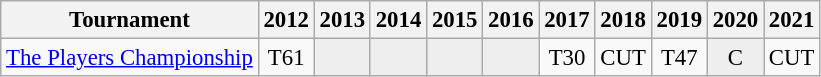<table class="wikitable" style="font-size:95%;text-align:center;">
<tr>
<th>Tournament</th>
<th>2012</th>
<th>2013</th>
<th>2014</th>
<th>2015</th>
<th>2016</th>
<th>2017</th>
<th>2018</th>
<th>2019</th>
<th>2020</th>
<th>2021</th>
</tr>
<tr>
<td align=left><a href='#'>The Players Championship</a></td>
<td>T61</td>
<td style="background:#eeeeee;"></td>
<td style="background:#eeeeee;"></td>
<td style="background:#eeeeee;"></td>
<td style="background:#eeeeee;"></td>
<td>T30</td>
<td>CUT</td>
<td>T47</td>
<td style="background:#eeeeee;">C</td>
<td>CUT</td>
</tr>
</table>
